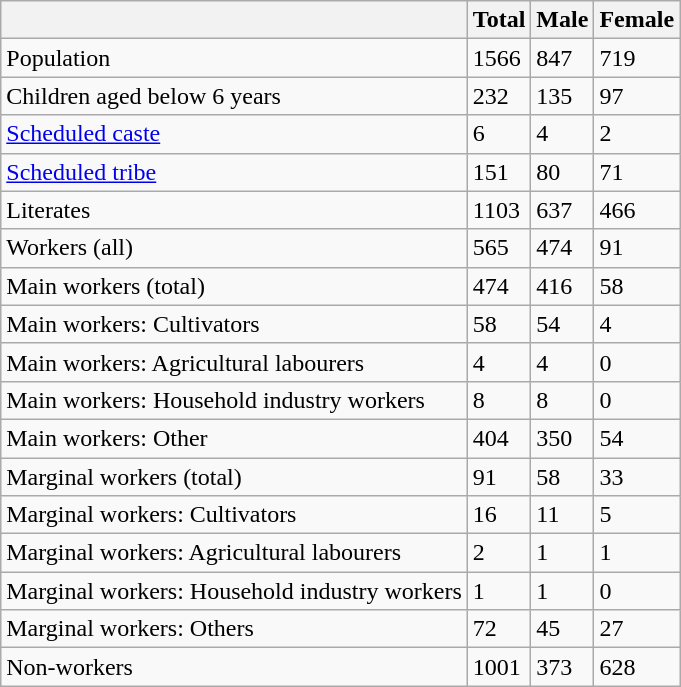<table class="wikitable sortable">
<tr>
<th></th>
<th>Total</th>
<th>Male</th>
<th>Female</th>
</tr>
<tr>
<td>Population</td>
<td>1566</td>
<td>847</td>
<td>719</td>
</tr>
<tr>
<td>Children aged below 6 years</td>
<td>232</td>
<td>135</td>
<td>97</td>
</tr>
<tr>
<td><a href='#'>Scheduled caste</a></td>
<td>6</td>
<td>4</td>
<td>2</td>
</tr>
<tr>
<td><a href='#'>Scheduled tribe</a></td>
<td>151</td>
<td>80</td>
<td>71</td>
</tr>
<tr>
<td>Literates</td>
<td>1103</td>
<td>637</td>
<td>466</td>
</tr>
<tr>
<td>Workers (all)</td>
<td>565</td>
<td>474</td>
<td>91</td>
</tr>
<tr>
<td>Main workers (total)</td>
<td>474</td>
<td>416</td>
<td>58</td>
</tr>
<tr>
<td>Main workers: Cultivators</td>
<td>58</td>
<td>54</td>
<td>4</td>
</tr>
<tr>
<td>Main workers: Agricultural labourers</td>
<td>4</td>
<td>4</td>
<td>0</td>
</tr>
<tr>
<td>Main workers: Household industry workers</td>
<td>8</td>
<td>8</td>
<td>0</td>
</tr>
<tr>
<td>Main workers: Other</td>
<td>404</td>
<td>350</td>
<td>54</td>
</tr>
<tr>
<td>Marginal workers (total)</td>
<td>91</td>
<td>58</td>
<td>33</td>
</tr>
<tr>
<td>Marginal workers: Cultivators</td>
<td>16</td>
<td>11</td>
<td>5</td>
</tr>
<tr>
<td>Marginal workers: Agricultural labourers</td>
<td>2</td>
<td>1</td>
<td>1</td>
</tr>
<tr>
<td>Marginal workers: Household industry workers</td>
<td>1</td>
<td>1</td>
<td>0</td>
</tr>
<tr>
<td>Marginal workers: Others</td>
<td>72</td>
<td>45</td>
<td>27</td>
</tr>
<tr>
<td>Non-workers</td>
<td>1001</td>
<td>373</td>
<td>628</td>
</tr>
</table>
